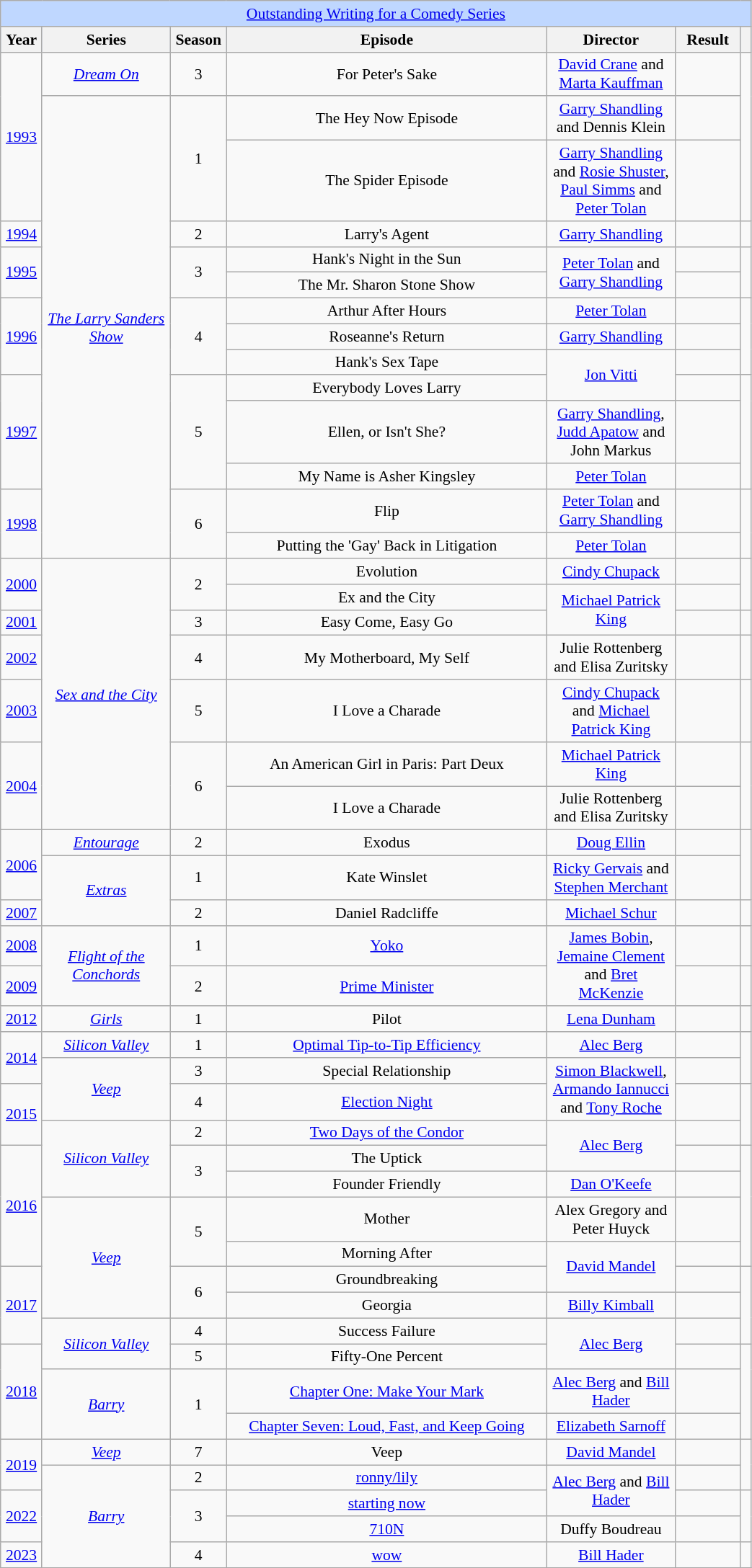<table class="wikitable plainrowheaders" style="text-align: center; font-size: 90%" width=55%>
<tr ---- bgcolor="#bfd7ff">
<td colspan=7 align=center><a href='#'>Outstanding Writing for a Comedy Series</a></td>
</tr>
<tr ---- bgcolor="#bfd7ff">
<th scope="col" style="width:1%;">Year</th>
<th scope="col" style="width:12%;">Series</th>
<th scope="col" style="width:1%;">Season</th>
<th scope="col" style="width:30%;">Episode</th>
<th scope="col" style="width:12%;">Director</th>
<th scope="col" style="width:5%;">Result</th>
<th scope="col" style="width:1%;"></th>
</tr>
<tr>
<td rowspan="3"><a href='#'>1993</a></td>
<td><em><a href='#'>Dream On</a></em></td>
<td>3</td>
<td>For Peter's Sake</td>
<td><a href='#'>David Crane</a> and <a href='#'>Marta Kauffman</a></td>
<td></td>
<td rowspan="3"></td>
</tr>
<tr>
<td rowspan="13"><em><a href='#'>The Larry Sanders Show</a></em></td>
<td rowspan="2">1</td>
<td>The Hey Now Episode</td>
<td><a href='#'>Garry Shandling</a> and Dennis Klein</td>
<td></td>
</tr>
<tr>
<td>The Spider Episode</td>
<td><a href='#'>Garry Shandling</a> and <a href='#'>Rosie Shuster</a>, <a href='#'>Paul Simms</a> and <a href='#'>Peter Tolan</a></td>
<td></td>
</tr>
<tr>
<td><a href='#'>1994</a></td>
<td>2</td>
<td>Larry's Agent</td>
<td><a href='#'>Garry Shandling</a></td>
<td></td>
<td></td>
</tr>
<tr>
<td rowspan="2"><a href='#'>1995</a></td>
<td rowspan="2">3</td>
<td>Hank's Night in the Sun</td>
<td rowspan="2"><a href='#'>Peter Tolan</a> and <a href='#'>Garry Shandling</a></td>
<td></td>
<td rowspan="2"></td>
</tr>
<tr>
<td>The Mr. Sharon Stone Show</td>
<td></td>
</tr>
<tr>
<td rowspan="3"><a href='#'>1996</a></td>
<td rowspan="3">4</td>
<td>Arthur After Hours</td>
<td><a href='#'>Peter Tolan</a></td>
<td></td>
<td rowspan="3"></td>
</tr>
<tr>
<td>Roseanne's Return</td>
<td><a href='#'>Garry Shandling</a></td>
<td></td>
</tr>
<tr>
<td>Hank's Sex Tape</td>
<td rowspan="2"><a href='#'>Jon Vitti</a></td>
<td></td>
</tr>
<tr>
<td rowspan="3"><a href='#'>1997</a></td>
<td rowspan="3">5</td>
<td>Everybody Loves Larry</td>
<td></td>
<td rowspan="3"></td>
</tr>
<tr>
<td>Ellen, or Isn't She?</td>
<td><a href='#'>Garry Shandling</a>, <a href='#'>Judd Apatow</a> and John Markus</td>
<td></td>
</tr>
<tr>
<td>My Name is Asher Kingsley</td>
<td><a href='#'>Peter Tolan</a></td>
<td></td>
</tr>
<tr>
<td rowspan="2"><a href='#'>1998</a></td>
<td rowspan="2">6</td>
<td>Flip</td>
<td><a href='#'>Peter Tolan</a> and <a href='#'>Garry Shandling</a></td>
<td></td>
<td rowspan="2"></td>
</tr>
<tr>
<td>Putting the 'Gay' Back in Litigation</td>
<td><a href='#'>Peter Tolan</a></td>
<td></td>
</tr>
<tr>
<td rowspan="2"><a href='#'>2000</a></td>
<td rowspan="7"><em><a href='#'>Sex and the City</a></em></td>
<td rowspan="2">2</td>
<td>Evolution</td>
<td><a href='#'>Cindy Chupack</a></td>
<td></td>
<td rowspan="2"></td>
</tr>
<tr>
<td>Ex and the City</td>
<td rowspan="2"><a href='#'>Michael Patrick King</a></td>
<td></td>
</tr>
<tr>
<td><a href='#'>2001</a></td>
<td>3</td>
<td>Easy Come, Easy Go</td>
<td></td>
<td></td>
</tr>
<tr>
<td><a href='#'>2002</a></td>
<td>4</td>
<td>My Motherboard, My Self</td>
<td>Julie Rottenberg and Elisa Zuritsky</td>
<td></td>
<td></td>
</tr>
<tr>
<td><a href='#'>2003</a></td>
<td>5</td>
<td>I Love a Charade</td>
<td><a href='#'>Cindy Chupack</a> and <a href='#'>Michael Patrick King</a></td>
<td></td>
<td></td>
</tr>
<tr>
<td rowspan="2"><a href='#'>2004</a></td>
<td rowspan="2">6</td>
<td>An American Girl in Paris: Part Deux</td>
<td><a href='#'>Michael Patrick King</a></td>
<td></td>
<td rowspan="2"></td>
</tr>
<tr>
<td>I Love a Charade</td>
<td>Julie Rottenberg and Elisa Zuritsky</td>
<td></td>
</tr>
<tr>
<td rowspan="2"><a href='#'>2006</a></td>
<td><a href='#'><em>Entourage</em></a></td>
<td>2</td>
<td>Exodus</td>
<td><a href='#'>Doug Ellin</a></td>
<td></td>
<td rowspan="2"></td>
</tr>
<tr>
<td rowspan="2"><em><a href='#'>Extras</a></em></td>
<td>1</td>
<td>Kate Winslet</td>
<td><a href='#'>Ricky Gervais</a> and <a href='#'>Stephen Merchant</a></td>
<td></td>
</tr>
<tr>
<td><a href='#'>2007</a></td>
<td>2</td>
<td>Daniel Radcliffe</td>
<td><a href='#'>Michael Schur</a></td>
<td></td>
<td></td>
</tr>
<tr>
<td><a href='#'>2008</a></td>
<td rowspan="2"><em><a href='#'>Flight of the Conchords</a></em></td>
<td>1</td>
<td><a href='#'>Yoko</a></td>
<td rowspan="2"><a href='#'>James Bobin</a>, <a href='#'>Jemaine Clement</a> and <a href='#'>Bret McKenzie</a></td>
<td></td>
<td></td>
</tr>
<tr>
<td><a href='#'>2009</a></td>
<td>2</td>
<td><a href='#'>Prime Minister</a></td>
<td></td>
<td></td>
</tr>
<tr>
<td><a href='#'>2012</a></td>
<td><em><a href='#'>Girls</a></em></td>
<td>1</td>
<td>Pilot</td>
<td><a href='#'>Lena Dunham</a></td>
<td></td>
<td></td>
</tr>
<tr>
<td rowspan="2"><a href='#'>2014</a></td>
<td><em><a href='#'>Silicon Valley</a></em></td>
<td>1</td>
<td><a href='#'>Optimal Tip-to-Tip Efficiency</a></td>
<td><a href='#'>Alec Berg</a></td>
<td></td>
<td rowspan="2"></td>
</tr>
<tr>
<td rowspan="2"><em><a href='#'>Veep</a></em></td>
<td>3</td>
<td>Special Relationship</td>
<td rowspan="2"><a href='#'>Simon Blackwell</a>, <a href='#'>Armando Iannucci</a> and <a href='#'>Tony Roche</a></td>
<td></td>
</tr>
<tr>
<td rowspan="2"><a href='#'>2015</a></td>
<td>4</td>
<td><a href='#'>Election Night</a></td>
<td></td>
<td rowspan="2"></td>
</tr>
<tr>
<td rowspan="3"><em><a href='#'>Silicon Valley</a></em></td>
<td>2</td>
<td><a href='#'>Two Days of the Condor</a></td>
<td rowspan="2"><a href='#'>Alec Berg</a></td>
<td></td>
</tr>
<tr>
<td rowspan="4"><a href='#'>2016</a></td>
<td rowspan="2">3</td>
<td>The Uptick</td>
<td></td>
<td rowspan="4"></td>
</tr>
<tr>
<td>Founder Friendly</td>
<td><a href='#'>Dan O'Keefe</a></td>
<td></td>
</tr>
<tr>
<td rowspan="4"><em><a href='#'>Veep</a></em></td>
<td rowspan="2">5</td>
<td>Mother</td>
<td>Alex Gregory and Peter Huyck</td>
<td></td>
</tr>
<tr>
<td>Morning After</td>
<td rowspan="2"><a href='#'>David Mandel</a></td>
<td></td>
</tr>
<tr>
<td rowspan="3"><a href='#'>2017</a></td>
<td rowspan="2">6</td>
<td>Groundbreaking</td>
<td></td>
<td rowspan="3"></td>
</tr>
<tr>
<td>Georgia</td>
<td><a href='#'>Billy Kimball</a></td>
<td></td>
</tr>
<tr>
<td rowspan="2"><em><a href='#'>Silicon Valley</a></em></td>
<td>4</td>
<td>Success Failure</td>
<td rowspan="2"><a href='#'>Alec Berg</a></td>
<td></td>
</tr>
<tr>
<td rowspan="3"><a href='#'>2018</a></td>
<td>5</td>
<td>Fifty-One Percent</td>
<td></td>
<td rowspan="3"></td>
</tr>
<tr>
<td rowspan="2"><em><a href='#'>Barry</a></em></td>
<td rowspan="2">1</td>
<td><a href='#'>Chapter One: Make Your Mark</a></td>
<td><a href='#'>Alec Berg</a> and <a href='#'>Bill Hader</a></td>
<td></td>
</tr>
<tr>
<td><a href='#'>Chapter Seven: Loud, Fast, and Keep Going</a></td>
<td><a href='#'>Elizabeth Sarnoff</a></td>
<td></td>
</tr>
<tr>
<td rowspan="2"><a href='#'>2019</a></td>
<td><em><a href='#'>Veep</a></em></td>
<td>7</td>
<td>Veep</td>
<td><a href='#'>David Mandel</a></td>
<td></td>
<td rowspan="2"></td>
</tr>
<tr>
<td rowspan="4"><em><a href='#'>Barry</a></em></td>
<td>2</td>
<td><a href='#'>ronny/lily</a></td>
<td rowspan="2"><a href='#'>Alec Berg</a> and <a href='#'>Bill Hader</a></td>
<td></td>
</tr>
<tr>
<td rowspan="2"><a href='#'>2022</a></td>
<td rowspan="2">3</td>
<td><a href='#'>starting now</a></td>
<td></td>
<td rowspan="2"></td>
</tr>
<tr>
<td><a href='#'>710N</a></td>
<td>Duffy Boudreau</td>
<td></td>
</tr>
<tr>
<td><a href='#'>2023</a></td>
<td>4</td>
<td><a href='#'>wow</a></td>
<td><a href='#'>Bill Hader</a></td>
<td></td>
<td></td>
</tr>
<tr>
</tr>
</table>
